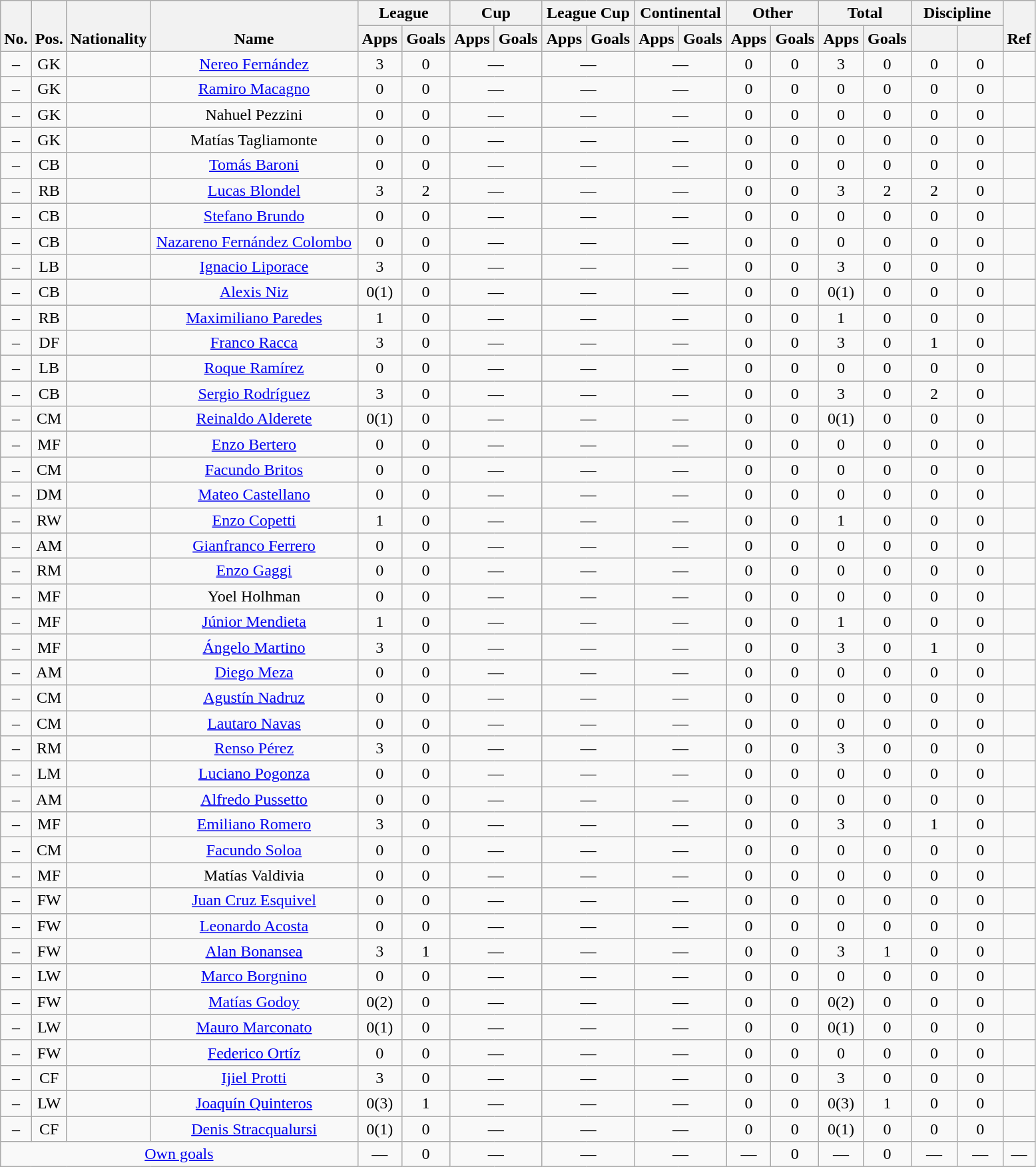<table class="wikitable" style="text-align:center">
<tr>
<th rowspan="2" valign="bottom">No.</th>
<th rowspan="2" valign="bottom">Pos.</th>
<th rowspan="2" valign="bottom">Nationality</th>
<th rowspan="2" valign="bottom" width="200">Name</th>
<th colspan="2" width="85">League</th>
<th colspan="2" width="85">Cup</th>
<th colspan="2" width="85">League Cup</th>
<th colspan="2" width="85">Continental</th>
<th colspan="2" width="85">Other</th>
<th colspan="2" width="85">Total</th>
<th colspan="2" width="85">Discipline</th>
<th rowspan="2" valign="bottom">Ref</th>
</tr>
<tr>
<th>Apps</th>
<th>Goals</th>
<th>Apps</th>
<th>Goals</th>
<th>Apps</th>
<th>Goals</th>
<th>Apps</th>
<th>Goals</th>
<th>Apps</th>
<th>Goals</th>
<th>Apps</th>
<th>Goals</th>
<th></th>
<th></th>
</tr>
<tr>
<td align="center">–</td>
<td align="center">GK</td>
<td align="center"></td>
<td align="center"><a href='#'>Nereo Fernández</a></td>
<td>3</td>
<td>0</td>
<td colspan="2">—</td>
<td colspan="2">—</td>
<td colspan="2">—</td>
<td>0</td>
<td>0</td>
<td>3</td>
<td>0</td>
<td>0</td>
<td>0</td>
<td></td>
</tr>
<tr>
<td align="center">–</td>
<td align="center">GK</td>
<td align="center"></td>
<td align="center"><a href='#'>Ramiro Macagno</a></td>
<td>0</td>
<td>0</td>
<td colspan="2">—</td>
<td colspan="2">—</td>
<td colspan="2">—</td>
<td>0</td>
<td>0</td>
<td>0</td>
<td>0</td>
<td>0</td>
<td>0</td>
<td></td>
</tr>
<tr>
<td align="center">–</td>
<td align="center">GK</td>
<td align="center"></td>
<td align="center">Nahuel Pezzini</td>
<td>0</td>
<td>0</td>
<td colspan="2">—</td>
<td colspan="2">—</td>
<td colspan="2">—</td>
<td>0</td>
<td>0</td>
<td>0</td>
<td>0</td>
<td>0</td>
<td>0</td>
<td></td>
</tr>
<tr>
<td align="center">–</td>
<td align="center">GK</td>
<td align="center"></td>
<td align="center">Matías Tagliamonte</td>
<td>0</td>
<td>0</td>
<td colspan="2">—</td>
<td colspan="2">—</td>
<td colspan="2">—</td>
<td>0</td>
<td>0</td>
<td>0</td>
<td>0</td>
<td>0</td>
<td>0</td>
<td></td>
</tr>
<tr>
<td align="center">–</td>
<td align="center">CB</td>
<td align="center"></td>
<td align="center"><a href='#'>Tomás Baroni</a></td>
<td>0</td>
<td>0</td>
<td colspan="2">—</td>
<td colspan="2">—</td>
<td colspan="2">—</td>
<td>0</td>
<td>0</td>
<td>0</td>
<td>0</td>
<td>0</td>
<td>0</td>
<td></td>
</tr>
<tr>
<td align="center">–</td>
<td align="center">RB</td>
<td align="center"></td>
<td align="center"><a href='#'>Lucas Blondel</a></td>
<td>3</td>
<td>2</td>
<td colspan="2">—</td>
<td colspan="2">—</td>
<td colspan="2">—</td>
<td>0</td>
<td>0</td>
<td>3</td>
<td>2</td>
<td>2</td>
<td>0</td>
<td></td>
</tr>
<tr>
<td align="center">–</td>
<td align="center">CB</td>
<td align="center"></td>
<td align="center"><a href='#'>Stefano Brundo</a></td>
<td>0</td>
<td>0</td>
<td colspan="2">—</td>
<td colspan="2">—</td>
<td colspan="2">—</td>
<td>0</td>
<td>0</td>
<td>0</td>
<td>0</td>
<td>0</td>
<td>0</td>
<td></td>
</tr>
<tr>
<td align="center">–</td>
<td align="center">CB</td>
<td align="center"></td>
<td align="center"><a href='#'>Nazareno Fernández Colombo</a></td>
<td>0</td>
<td>0</td>
<td colspan="2">—</td>
<td colspan="2">—</td>
<td colspan="2">—</td>
<td>0</td>
<td>0</td>
<td>0</td>
<td>0</td>
<td>0</td>
<td>0</td>
<td></td>
</tr>
<tr>
<td align="center">–</td>
<td align="center">LB</td>
<td align="center"></td>
<td align="center"><a href='#'>Ignacio Liporace</a></td>
<td>3</td>
<td>0</td>
<td colspan="2">—</td>
<td colspan="2">—</td>
<td colspan="2">—</td>
<td>0</td>
<td>0</td>
<td>3</td>
<td>0</td>
<td>0</td>
<td>0</td>
<td></td>
</tr>
<tr>
<td align="center">–</td>
<td align="center">CB</td>
<td align="center"></td>
<td align="center"><a href='#'>Alexis Niz</a></td>
<td>0(1)</td>
<td>0</td>
<td colspan="2">—</td>
<td colspan="2">—</td>
<td colspan="2">—</td>
<td>0</td>
<td>0</td>
<td>0(1)</td>
<td>0</td>
<td>0</td>
<td>0</td>
<td></td>
</tr>
<tr>
<td align="center">–</td>
<td align="center">RB</td>
<td align="center"></td>
<td align="center"><a href='#'>Maximiliano Paredes</a></td>
<td>1</td>
<td>0</td>
<td colspan="2">—</td>
<td colspan="2">—</td>
<td colspan="2">—</td>
<td>0</td>
<td>0</td>
<td>1</td>
<td>0</td>
<td>0</td>
<td>0</td>
<td></td>
</tr>
<tr>
<td align="center">–</td>
<td align="center">DF</td>
<td align="center"></td>
<td align="center"><a href='#'>Franco Racca</a></td>
<td>3</td>
<td>0</td>
<td colspan="2">—</td>
<td colspan="2">—</td>
<td colspan="2">—</td>
<td>0</td>
<td>0</td>
<td>3</td>
<td>0</td>
<td>1</td>
<td>0</td>
<td></td>
</tr>
<tr>
<td align="center">–</td>
<td align="center">LB</td>
<td align="center"></td>
<td align="center"><a href='#'>Roque Ramírez</a></td>
<td>0</td>
<td>0</td>
<td colspan="2">—</td>
<td colspan="2">—</td>
<td colspan="2">—</td>
<td>0</td>
<td>0</td>
<td>0</td>
<td>0</td>
<td>0</td>
<td>0</td>
<td></td>
</tr>
<tr>
<td align="center">–</td>
<td align="center">CB</td>
<td align="center"></td>
<td align="center"><a href='#'>Sergio Rodríguez</a></td>
<td>3</td>
<td>0</td>
<td colspan="2">—</td>
<td colspan="2">—</td>
<td colspan="2">—</td>
<td>0</td>
<td>0</td>
<td>3</td>
<td>0</td>
<td>2</td>
<td>0</td>
<td></td>
</tr>
<tr>
<td align="center">–</td>
<td align="center">CM</td>
<td align="center"></td>
<td align="center"><a href='#'>Reinaldo Alderete</a></td>
<td>0(1)</td>
<td>0</td>
<td colspan="2">—</td>
<td colspan="2">—</td>
<td colspan="2">—</td>
<td>0</td>
<td>0</td>
<td>0(1)</td>
<td>0</td>
<td>0</td>
<td>0</td>
<td></td>
</tr>
<tr>
<td align="center">–</td>
<td align="center">MF</td>
<td align="center"></td>
<td align="center"><a href='#'>Enzo Bertero</a></td>
<td>0</td>
<td>0</td>
<td colspan="2">—</td>
<td colspan="2">—</td>
<td colspan="2">—</td>
<td>0</td>
<td>0</td>
<td>0</td>
<td>0</td>
<td>0</td>
<td>0</td>
<td></td>
</tr>
<tr>
<td align="center">–</td>
<td align="center">CM</td>
<td align="center"></td>
<td align="center"><a href='#'>Facundo Britos</a></td>
<td>0</td>
<td>0</td>
<td colspan="2">—</td>
<td colspan="2">—</td>
<td colspan="2">—</td>
<td>0</td>
<td>0</td>
<td>0</td>
<td>0</td>
<td>0</td>
<td>0</td>
<td></td>
</tr>
<tr>
<td align="center">–</td>
<td align="center">DM</td>
<td align="center"></td>
<td align="center"><a href='#'>Mateo Castellano</a></td>
<td>0</td>
<td>0</td>
<td colspan="2">—</td>
<td colspan="2">—</td>
<td colspan="2">—</td>
<td>0</td>
<td>0</td>
<td>0</td>
<td>0</td>
<td>0</td>
<td>0</td>
<td></td>
</tr>
<tr>
<td align="center">–</td>
<td align="center">RW</td>
<td align="center"></td>
<td align="center"><a href='#'>Enzo Copetti</a></td>
<td>1</td>
<td>0</td>
<td colspan="2">—</td>
<td colspan="2">—</td>
<td colspan="2">—</td>
<td>0</td>
<td>0</td>
<td>1</td>
<td>0</td>
<td>0</td>
<td>0</td>
<td></td>
</tr>
<tr>
<td align="center">–</td>
<td align="center">AM</td>
<td align="center"></td>
<td align="center"><a href='#'>Gianfranco Ferrero</a></td>
<td>0</td>
<td>0</td>
<td colspan="2">—</td>
<td colspan="2">—</td>
<td colspan="2">—</td>
<td>0</td>
<td>0</td>
<td>0</td>
<td>0</td>
<td>0</td>
<td>0</td>
<td></td>
</tr>
<tr>
<td align="center">–</td>
<td align="center">RM</td>
<td align="center"></td>
<td align="center"><a href='#'>Enzo Gaggi</a></td>
<td>0</td>
<td>0</td>
<td colspan="2">—</td>
<td colspan="2">—</td>
<td colspan="2">—</td>
<td>0</td>
<td>0</td>
<td>0</td>
<td>0</td>
<td>0</td>
<td>0</td>
<td></td>
</tr>
<tr>
<td align="center">–</td>
<td align="center">MF</td>
<td align="center"></td>
<td align="center">Yoel Holhman</td>
<td>0</td>
<td>0</td>
<td colspan="2">—</td>
<td colspan="2">—</td>
<td colspan="2">—</td>
<td>0</td>
<td>0</td>
<td>0</td>
<td>0</td>
<td>0</td>
<td>0</td>
<td></td>
</tr>
<tr>
<td align="center">–</td>
<td align="center">MF</td>
<td align="center"></td>
<td align="center"><a href='#'>Júnior Mendieta</a></td>
<td>1</td>
<td>0</td>
<td colspan="2">—</td>
<td colspan="2">—</td>
<td colspan="2">—</td>
<td>0</td>
<td>0</td>
<td>1</td>
<td>0</td>
<td>0</td>
<td>0</td>
<td></td>
</tr>
<tr>
<td align="center">–</td>
<td align="center">MF</td>
<td align="center"></td>
<td align="center"><a href='#'>Ángelo Martino</a></td>
<td>3</td>
<td>0</td>
<td colspan="2">—</td>
<td colspan="2">—</td>
<td colspan="2">—</td>
<td>0</td>
<td>0</td>
<td>3</td>
<td>0</td>
<td>1</td>
<td>0</td>
<td></td>
</tr>
<tr>
<td align="center">–</td>
<td align="center">AM</td>
<td align="center"></td>
<td align="center"><a href='#'>Diego Meza</a></td>
<td>0</td>
<td>0</td>
<td colspan="2">—</td>
<td colspan="2">—</td>
<td colspan="2">—</td>
<td>0</td>
<td>0</td>
<td>0</td>
<td>0</td>
<td>0</td>
<td>0</td>
<td></td>
</tr>
<tr>
<td align="center">–</td>
<td align="center">CM</td>
<td align="center"></td>
<td align="center"><a href='#'>Agustín Nadruz</a></td>
<td>0</td>
<td>0</td>
<td colspan="2">—</td>
<td colspan="2">—</td>
<td colspan="2">—</td>
<td>0</td>
<td>0</td>
<td>0</td>
<td>0</td>
<td>0</td>
<td>0</td>
<td></td>
</tr>
<tr>
<td align="center">–</td>
<td align="center">CM</td>
<td align="center"></td>
<td align="center"><a href='#'>Lautaro Navas</a></td>
<td>0</td>
<td>0</td>
<td colspan="2">—</td>
<td colspan="2">—</td>
<td colspan="2">—</td>
<td>0</td>
<td>0</td>
<td>0</td>
<td>0</td>
<td>0</td>
<td>0</td>
<td></td>
</tr>
<tr>
<td align="center">–</td>
<td align="center">RM</td>
<td align="center"></td>
<td align="center"><a href='#'>Renso Pérez</a></td>
<td>3</td>
<td>0</td>
<td colspan="2">—</td>
<td colspan="2">—</td>
<td colspan="2">—</td>
<td>0</td>
<td>0</td>
<td>3</td>
<td>0</td>
<td>0</td>
<td>0</td>
<td></td>
</tr>
<tr>
<td align="center">–</td>
<td align="center">LM</td>
<td align="center"></td>
<td align="center"><a href='#'>Luciano Pogonza</a></td>
<td>0</td>
<td>0</td>
<td colspan="2">—</td>
<td colspan="2">—</td>
<td colspan="2">—</td>
<td>0</td>
<td>0</td>
<td>0</td>
<td>0</td>
<td>0</td>
<td>0</td>
<td></td>
</tr>
<tr>
<td align="center">–</td>
<td align="center">AM</td>
<td align="center"></td>
<td align="center"><a href='#'>Alfredo Pussetto</a></td>
<td>0</td>
<td>0</td>
<td colspan="2">—</td>
<td colspan="2">—</td>
<td colspan="2">—</td>
<td>0</td>
<td>0</td>
<td>0</td>
<td>0</td>
<td>0</td>
<td>0</td>
<td></td>
</tr>
<tr>
<td align="center">–</td>
<td align="center">MF</td>
<td align="center"></td>
<td align="center"><a href='#'>Emiliano Romero</a></td>
<td>3</td>
<td>0</td>
<td colspan="2">—</td>
<td colspan="2">—</td>
<td colspan="2">—</td>
<td>0</td>
<td>0</td>
<td>3</td>
<td>0</td>
<td>1</td>
<td>0</td>
<td></td>
</tr>
<tr>
<td align="center">–</td>
<td align="center">CM</td>
<td align="center"></td>
<td align="center"><a href='#'>Facundo Soloa</a></td>
<td>0</td>
<td>0</td>
<td colspan="2">—</td>
<td colspan="2">—</td>
<td colspan="2">—</td>
<td>0</td>
<td>0</td>
<td>0</td>
<td>0</td>
<td>0</td>
<td>0</td>
<td></td>
</tr>
<tr>
<td align="center">–</td>
<td align="center">MF</td>
<td align="center"></td>
<td align="center">Matías Valdivia</td>
<td>0</td>
<td>0</td>
<td colspan="2">—</td>
<td colspan="2">—</td>
<td colspan="2">—</td>
<td>0</td>
<td>0</td>
<td>0</td>
<td>0</td>
<td>0</td>
<td>0</td>
<td></td>
</tr>
<tr>
<td align="center">–</td>
<td align="center">FW</td>
<td align="center"></td>
<td align="center"><a href='#'>Juan Cruz Esquivel</a></td>
<td>0</td>
<td>0</td>
<td colspan="2">—</td>
<td colspan="2">—</td>
<td colspan="2">—</td>
<td>0</td>
<td>0</td>
<td>0</td>
<td>0</td>
<td>0</td>
<td>0</td>
<td></td>
</tr>
<tr>
<td align="center">–</td>
<td align="center">FW</td>
<td align="center"></td>
<td align="center"><a href='#'>Leonardo Acosta</a></td>
<td>0</td>
<td>0</td>
<td colspan="2">—</td>
<td colspan="2">—</td>
<td colspan="2">—</td>
<td>0</td>
<td>0</td>
<td>0</td>
<td>0</td>
<td>0</td>
<td>0</td>
<td></td>
</tr>
<tr>
<td align="center">–</td>
<td align="center">FW</td>
<td align="center"></td>
<td align="center"><a href='#'>Alan Bonansea</a></td>
<td>3</td>
<td>1</td>
<td colspan="2">—</td>
<td colspan="2">—</td>
<td colspan="2">—</td>
<td>0</td>
<td>0</td>
<td>3</td>
<td>1</td>
<td>0</td>
<td>0</td>
<td></td>
</tr>
<tr>
<td align="center">–</td>
<td align="center">LW</td>
<td align="center"></td>
<td align="center"><a href='#'>Marco Borgnino</a></td>
<td>0</td>
<td>0</td>
<td colspan="2">—</td>
<td colspan="2">—</td>
<td colspan="2">—</td>
<td>0</td>
<td>0</td>
<td>0</td>
<td>0</td>
<td>0</td>
<td>0</td>
<td></td>
</tr>
<tr>
<td align="center">–</td>
<td align="center">FW</td>
<td align="center"></td>
<td align="center"><a href='#'>Matías Godoy</a></td>
<td>0(2)</td>
<td>0</td>
<td colspan="2">—</td>
<td colspan="2">—</td>
<td colspan="2">—</td>
<td>0</td>
<td>0</td>
<td>0(2)</td>
<td>0</td>
<td>0</td>
<td>0</td>
<td></td>
</tr>
<tr>
<td align="center">–</td>
<td align="center">LW</td>
<td align="center"></td>
<td align="center"><a href='#'>Mauro Marconato</a></td>
<td>0(1)</td>
<td>0</td>
<td colspan="2">—</td>
<td colspan="2">—</td>
<td colspan="2">—</td>
<td>0</td>
<td>0</td>
<td>0(1)</td>
<td>0</td>
<td>0</td>
<td>0</td>
<td></td>
</tr>
<tr>
<td align="center">–</td>
<td align="center">FW</td>
<td align="center"></td>
<td align="center"><a href='#'>Federico Ortíz</a></td>
<td>0</td>
<td>0</td>
<td colspan="2">—</td>
<td colspan="2">—</td>
<td colspan="2">—</td>
<td>0</td>
<td>0</td>
<td>0</td>
<td>0</td>
<td>0</td>
<td>0</td>
<td></td>
</tr>
<tr>
<td align="center">–</td>
<td align="center">CF</td>
<td align="center"></td>
<td align="center"><a href='#'>Ijiel Protti</a></td>
<td>3</td>
<td>0</td>
<td colspan="2">—</td>
<td colspan="2">—</td>
<td colspan="2">—</td>
<td>0</td>
<td>0</td>
<td>3</td>
<td>0</td>
<td>0</td>
<td>0</td>
<td></td>
</tr>
<tr>
<td align="center">–</td>
<td align="center">LW</td>
<td align="center"></td>
<td align="center"><a href='#'>Joaquín Quinteros</a></td>
<td>0(3)</td>
<td>1</td>
<td colspan="2">—</td>
<td colspan="2">—</td>
<td colspan="2">—</td>
<td>0</td>
<td>0</td>
<td>0(3)</td>
<td>1</td>
<td>0</td>
<td>0</td>
<td></td>
</tr>
<tr>
<td align="center">–</td>
<td align="center">CF</td>
<td align="center"></td>
<td align="center"><a href='#'>Denis Stracqualursi</a></td>
<td>0(1)</td>
<td>0</td>
<td colspan="2">—</td>
<td colspan="2">—</td>
<td colspan="2">—</td>
<td>0</td>
<td>0</td>
<td>0(1)</td>
<td>0</td>
<td>0</td>
<td>0</td>
<td></td>
</tr>
<tr>
<td colspan="4" align="center"><a href='#'>Own goals</a></td>
<td>—</td>
<td>0</td>
<td colspan="2">—</td>
<td colspan="2">—</td>
<td colspan="2">—</td>
<td>—</td>
<td>0</td>
<td>—</td>
<td>0</td>
<td>—</td>
<td>—</td>
<td>—</td>
</tr>
</table>
